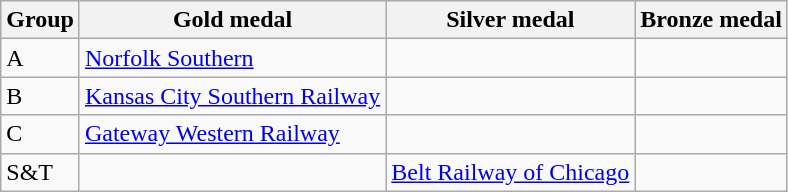<table class="wikitable">
<tr>
<th>Group</th>
<th>Gold medal</th>
<th>Silver medal</th>
<th>Bronze medal</th>
</tr>
<tr>
<td>A</td>
<td><a href='#'>Norfolk Southern</a></td>
<td> </td>
<td> </td>
</tr>
<tr>
<td>B</td>
<td><a href='#'>Kansas City Southern Railway</a></td>
<td> </td>
<td> </td>
</tr>
<tr>
<td>C</td>
<td><a href='#'>Gateway Western Railway</a></td>
<td> </td>
<td> </td>
</tr>
<tr>
<td>S&T</td>
<td> </td>
<td><a href='#'>Belt Railway of Chicago</a></td>
<td> </td>
</tr>
</table>
